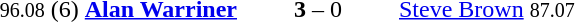<table style="text-align:center">
<tr>
<th width=223></th>
<th width=100></th>
<th width=223></th>
</tr>
<tr>
<td align=right><small>96.08</small> (6) <strong><a href='#'>Alan Warriner</a></strong> </td>
<td><strong>3</strong> – 0</td>
<td align=left> <a href='#'>Steve Brown</a> <small>87.07</small></td>
</tr>
</table>
